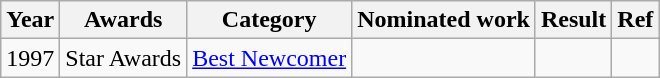<table class="wikitable sortable">
<tr>
<th>Year</th>
<th>Awards</th>
<th>Category</th>
<th>Nominated work</th>
<th>Result</th>
<th>Ref</th>
</tr>
<tr>
<td>1997</td>
<td>Star Awards</td>
<td><a href='#'>Best Newcomer</a></td>
<td></td>
<td></td>
<td></td>
</tr>
</table>
